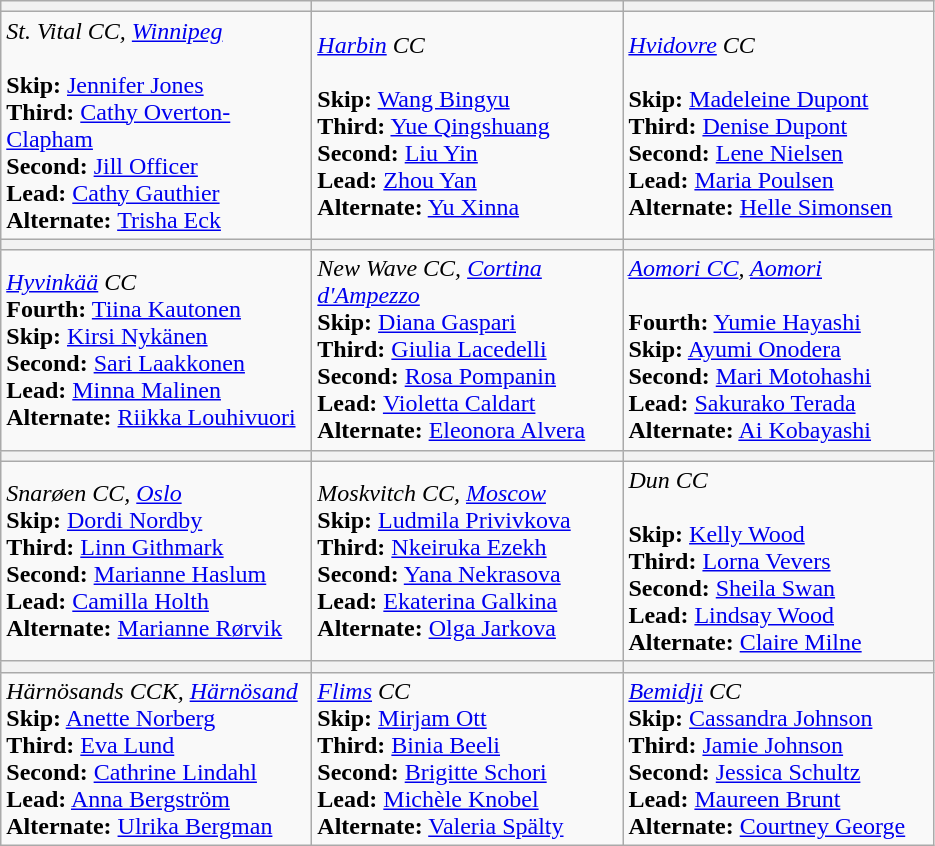<table class="wikitable">
<tr>
<th bgcolor="#efefef" width="200"></th>
<th bgcolor="#efefef" width="200"></th>
<th bgcolor="#efefef" width="200"></th>
</tr>
<tr>
<td><em>St. Vital CC, <a href='#'>Winnipeg</a></em> <br><br><strong>Skip:</strong> <a href='#'>Jennifer Jones</a> <br>
<strong>Third:</strong> <a href='#'>Cathy Overton-Clapham</a> <br>
<strong>Second:</strong> <a href='#'>Jill Officer</a> <br>
<strong>Lead:</strong> <a href='#'>Cathy Gauthier</a> <br>
<strong>Alternate:</strong> <a href='#'>Trisha Eck</a></td>
<td><em><a href='#'>Harbin</a> CC</em> <br><br><strong>Skip:</strong> <a href='#'>Wang Bingyu</a> <br>
<strong>Third:</strong> <a href='#'>Yue Qingshuang</a> <br>
<strong>Second:</strong> <a href='#'>Liu Yin</a> <br>
<strong>Lead:</strong> <a href='#'>Zhou Yan</a> <br>
<strong>Alternate:</strong> <a href='#'>Yu Xinna</a></td>
<td><em><a href='#'>Hvidovre</a> CC</em> <br><br><strong>Skip:</strong> <a href='#'>Madeleine Dupont</a> <br>
<strong>Third:</strong> <a href='#'>Denise Dupont</a> <br>
<strong>Second:</strong> <a href='#'>Lene Nielsen</a> <br>
<strong>Lead:</strong> <a href='#'>Maria Poulsen</a> <br>
<strong>Alternate:</strong> <a href='#'>Helle Simonsen</a></td>
</tr>
<tr>
<th bgcolor="#efefef" width="200"></th>
<th bgcolor="#efefef" width="200"></th>
<th bgcolor="#efefef" width="200"></th>
</tr>
<tr>
<td><em><a href='#'>Hyvinkää</a> CC</em><br><strong>Fourth:</strong> <a href='#'>Tiina Kautonen</a> <br>
<strong>Skip:</strong> <a href='#'>Kirsi Nykänen</a> <br>
<strong>Second:</strong> <a href='#'>Sari Laakkonen</a> <br>
<strong>Lead:</strong> <a href='#'>Minna Malinen</a> <br>
<strong>Alternate:</strong> <a href='#'>Riikka Louhivuori</a> <br></td>
<td><em>New Wave CC, <a href='#'>Cortina d'Ampezzo</a></em><br><strong>Skip:</strong> <a href='#'>Diana Gaspari</a> <br>
<strong>Third:</strong> <a href='#'>Giulia Lacedelli</a> <br>
<strong>Second:</strong> <a href='#'>Rosa Pompanin</a> <br>
<strong>Lead:</strong> <a href='#'>Violetta Caldart</a> <br>
<strong>Alternate:</strong> <a href='#'>Eleonora Alvera</a></td>
<td><em><a href='#'>Aomori CC</a>, <a href='#'>Aomori</a></em> <br><br><strong>Fourth:</strong> <a href='#'>Yumie Hayashi</a> <br>
<strong>Skip:</strong> <a href='#'>Ayumi Onodera</a> <br>
<strong>Second:</strong> <a href='#'>Mari Motohashi</a> <br>
<strong>Lead:</strong> <a href='#'>Sakurako Terada</a> <br>
<strong>Alternate:</strong> <a href='#'>Ai Kobayashi</a></td>
</tr>
<tr>
<th bgcolor="#efefef" width="200"></th>
<th bgcolor="#efefef" width="200"></th>
<th bgcolor="#efefef" width="200"></th>
</tr>
<tr>
<td><em>Snarøen CC, <a href='#'>Oslo</a></em><br><strong>Skip:</strong> <a href='#'>Dordi Nordby</a> <br>
<strong>Third:</strong> <a href='#'>Linn Githmark</a> <br>
<strong>Second:</strong> <a href='#'>Marianne Haslum</a> <br>
<strong>Lead:</strong> <a href='#'>Camilla Holth</a> <br>
<strong>Alternate:</strong> <a href='#'>Marianne Rørvik</a></td>
<td><em>Moskvitch CC, <a href='#'>Moscow</a></em><br><strong>Skip:</strong> <a href='#'>Ludmila Privivkova</a> <br>
<strong>Third:</strong> <a href='#'>Nkeiruka Ezekh</a> <br>
<strong>Second:</strong> <a href='#'>Yana Nekrasova</a> <br>
<strong>Lead:</strong> <a href='#'>Ekaterina Galkina</a> <br>
<strong>Alternate:</strong> <a href='#'>Olga Jarkova</a></td>
<td><em>Dun CC</em> <br><br><strong>Skip:</strong> <a href='#'>Kelly Wood</a> <br>
<strong>Third:</strong> <a href='#'>Lorna Vevers</a> <br>
<strong>Second:</strong> <a href='#'>Sheila Swan</a> <br>
<strong>Lead:</strong> <a href='#'>Lindsay Wood</a> <br>
<strong>Alternate:</strong> <a href='#'>Claire Milne</a></td>
</tr>
<tr>
<th bgcolor="#efefef" width="200"></th>
<th bgcolor="#efefef" width="200"></th>
<th bgcolor="#efefef" width="200"></th>
</tr>
<tr>
<td><em>Härnösands CCK, <a href='#'>Härnösand</a></em><br><strong>Skip:</strong> <a href='#'>Anette Norberg</a> <br>
<strong>Third:</strong> <a href='#'>Eva Lund</a> <br>
<strong>Second:</strong> <a href='#'>Cathrine Lindahl</a> <br>
<strong>Lead:</strong> <a href='#'>Anna Bergström</a> <br>
<strong>Alternate:</strong> <a href='#'>Ulrika Bergman</a></td>
<td><em><a href='#'>Flims</a> CC</em><br><strong>Skip:</strong> <a href='#'>Mirjam Ott</a> <br>
<strong>Third:</strong> <a href='#'>Binia Beeli</a> <br>
<strong>Second:</strong> <a href='#'>Brigitte Schori</a> <br>
<strong>Lead:</strong> <a href='#'>Michèle Knobel</a> <br>
<strong>Alternate:</strong> <a href='#'>Valeria Spälty</a></td>
<td><em><a href='#'>Bemidji</a> CC</em><br><strong>Skip:</strong> <a href='#'>Cassandra Johnson</a> <br>
<strong>Third:</strong> <a href='#'>Jamie Johnson</a> <br>
<strong>Second:</strong> <a href='#'>Jessica Schultz</a> <br>
<strong>Lead:</strong> <a href='#'>Maureen Brunt</a> <br>
<strong>Alternate:</strong> <a href='#'>Courtney George</a></td>
</tr>
</table>
